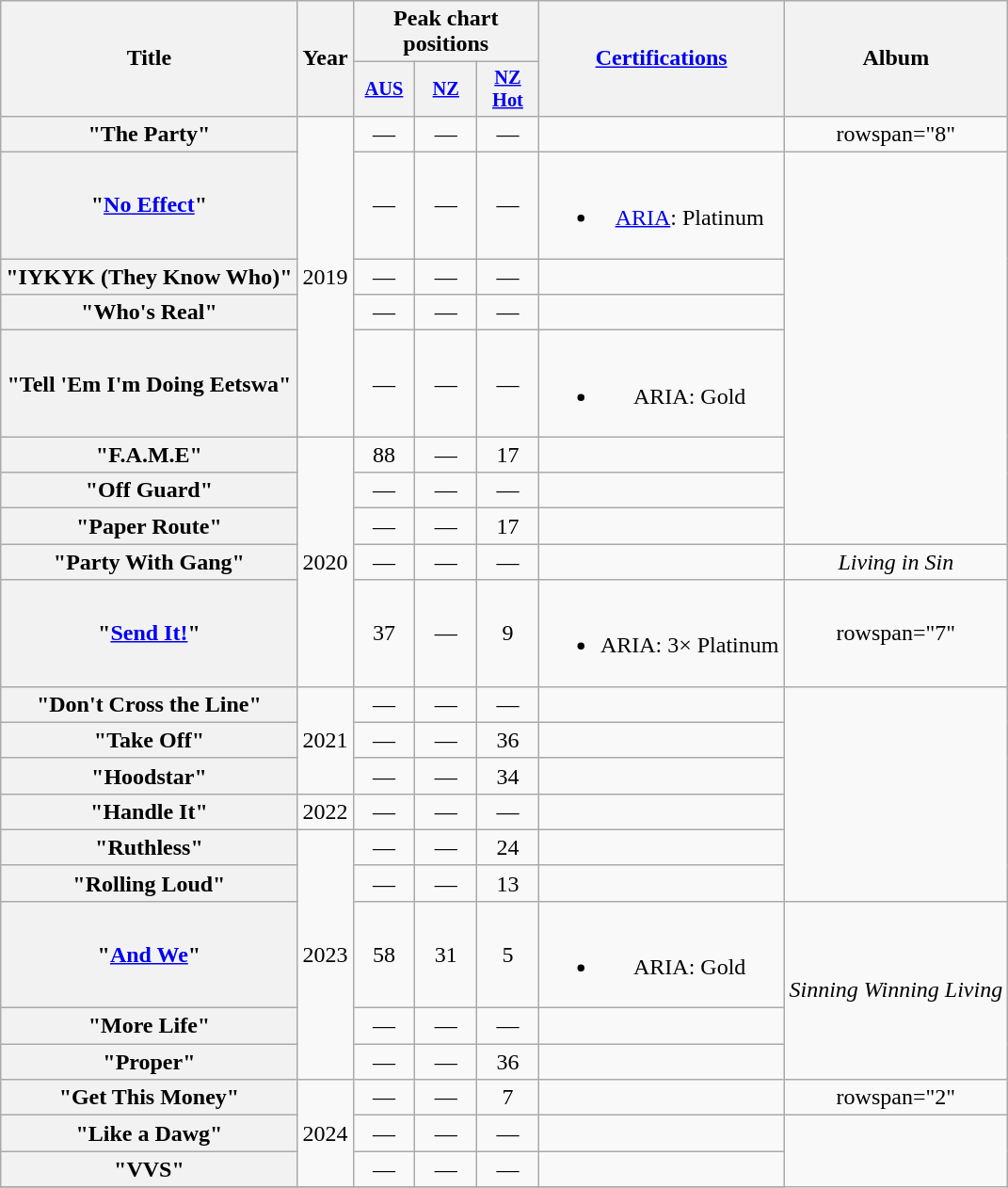<table class="wikitable plainrowheaders" style="text-align:center;">
<tr>
<th scope="col" rowspan="2">Title</th>
<th scope="col" rowspan="2">Year</th>
<th scope="col" colspan="3">Peak chart positions</th>
<th scope="col" rowspan="2"><a href='#'>Certifications</a></th>
<th scope="col" rowspan="2">Album</th>
</tr>
<tr>
<th scope="col" style="width:2.75em;font-size:85%;"><a href='#'>AUS</a><br></th>
<th scope="col" style="width:2.75em;font-size:85%;"><a href='#'>NZ</a><br></th>
<th scope="col" style="width:2.75em;font-size:85%;"><a href='#'>NZ<br>Hot</a><br></th>
</tr>
<tr>
<th scope="row">"The Party"</th>
<td rowspan="5">2019</td>
<td>—</td>
<td>—</td>
<td>—</td>
<td></td>
<td>rowspan="8" </td>
</tr>
<tr>
<th scope="row">"<a href='#'>No Effect</a>"</th>
<td>—</td>
<td>—</td>
<td>—</td>
<td><br><ul><li><a href='#'>ARIA</a>: Platinum</li></ul></td>
</tr>
<tr>
<th scope="row">"IYKYK (They Know Who)"<br></th>
<td>—</td>
<td>—</td>
<td>—</td>
<td></td>
</tr>
<tr>
<th scope="row">"Who's Real"<br></th>
<td>—</td>
<td>—</td>
<td>—</td>
<td></td>
</tr>
<tr>
<th scope="row">"Tell 'Em I'm Doing Eetswa"</th>
<td>—</td>
<td>—</td>
<td>—</td>
<td><br><ul><li>ARIA: Gold</li></ul></td>
</tr>
<tr>
<th scope="row">"F.A.M.E"<br></th>
<td rowspan="5">2020</td>
<td>88</td>
<td>—</td>
<td>17</td>
<td></td>
</tr>
<tr>
<th scope="row">"Off Guard"</th>
<td>—</td>
<td>—</td>
<td>—</td>
<td></td>
</tr>
<tr>
<th scope="row">"Paper Route"</th>
<td>—</td>
<td>—</td>
<td>17</td>
<td></td>
</tr>
<tr>
<th scope="row">"Party With Gang"<br></th>
<td>—</td>
<td>—</td>
<td>—</td>
<td></td>
<td><em>Living in Sin</em></td>
</tr>
<tr>
<th scope="row">"<a href='#'>Send It!</a>"</th>
<td>37</td>
<td>—</td>
<td>9</td>
<td><br><ul><li>ARIA: 3× Platinum</li></ul></td>
<td>rowspan="7" </td>
</tr>
<tr>
<th scope="row">"Don't Cross the Line"<br></th>
<td rowspan="3">2021</td>
<td>—</td>
<td>—</td>
<td>—</td>
<td></td>
</tr>
<tr>
<th scope="row">"Take Off"<br></th>
<td>—</td>
<td>—</td>
<td>36</td>
<td></td>
</tr>
<tr>
<th scope="row">"Hoodstar"<br></th>
<td>—</td>
<td>—</td>
<td>34</td>
<td></td>
</tr>
<tr>
<th scope="row">"Handle It"</th>
<td>2022</td>
<td>—</td>
<td>—</td>
<td>—</td>
<td></td>
</tr>
<tr>
<th scope="row">"Ruthless"<br></th>
<td rowspan="5">2023</td>
<td>—</td>
<td>—</td>
<td>24</td>
<td></td>
</tr>
<tr>
<th scope="row">"Rolling Loud" <br></th>
<td>—</td>
<td>—</td>
<td>13</td>
<td></td>
</tr>
<tr>
<th scope="row">"<a href='#'>And We</a>"</th>
<td>58</td>
<td>31</td>
<td>5</td>
<td><br><ul><li>ARIA: Gold</li></ul></td>
<td rowspan="3"><em>Sinning Winning Living</em></td>
</tr>
<tr>
<th scope="row">"More Life"</th>
<td>—</td>
<td>—</td>
<td>—</td>
<td></td>
</tr>
<tr>
<th scope="row">"Proper"<br></th>
<td>—</td>
<td>—</td>
<td>36</td>
<td></td>
</tr>
<tr>
<th scope="row">"Get This Money"</th>
<td rowspan="3">2024</td>
<td>—</td>
<td>—</td>
<td>7</td>
<td></td>
<td>rowspan="2" </td>
</tr>
<tr>
<th scope="row">"Like a Dawg"</th>
<td>—</td>
<td>—</td>
<td>—</td>
<td></td>
</tr>
<tr>
<th scope="row">"VVS"<br></th>
<td>—</td>
<td>—</td>
<td>—</td>
<td></td>
</tr>
<tr>
</tr>
</table>
